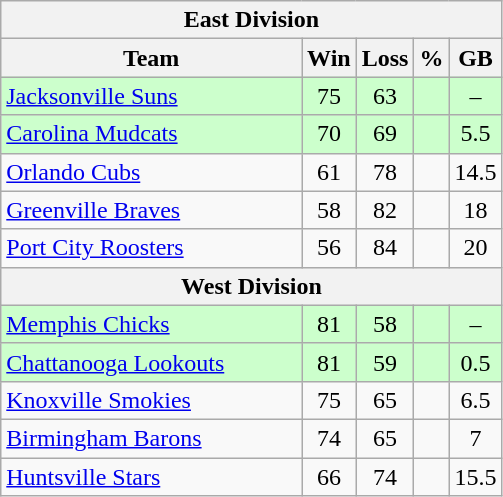<table class="wikitable">
<tr>
<th colspan="5">East Division</th>
</tr>
<tr>
<th width="60%">Team</th>
<th>Win</th>
<th>Loss</th>
<th>%</th>
<th>GB</th>
</tr>
<tr align=center bgcolor=ccffcc>
<td align=left><a href='#'>Jacksonville Suns</a></td>
<td>75</td>
<td>63</td>
<td></td>
<td>–</td>
</tr>
<tr align=center bgcolor=ccffcc>
<td align=left><a href='#'>Carolina Mudcats</a></td>
<td>70</td>
<td>69</td>
<td></td>
<td>5.5</td>
</tr>
<tr align=center>
<td align=left><a href='#'>Orlando Cubs</a></td>
<td>61</td>
<td>78</td>
<td></td>
<td>14.5</td>
</tr>
<tr align=center>
<td align=left><a href='#'>Greenville Braves</a></td>
<td>58</td>
<td>82</td>
<td></td>
<td>18</td>
</tr>
<tr align=center>
<td align=left><a href='#'>Port City Roosters</a></td>
<td>56</td>
<td>84</td>
<td></td>
<td>20</td>
</tr>
<tr>
<th colspan="5">West Division</th>
</tr>
<tr align=center bgcolor=ccffcc>
<td align=left><a href='#'>Memphis Chicks</a></td>
<td>81</td>
<td>58</td>
<td></td>
<td>–</td>
</tr>
<tr align=center bgcolor=ccffcc>
<td align=left><a href='#'>Chattanooga Lookouts</a></td>
<td>81</td>
<td>59</td>
<td></td>
<td>0.5</td>
</tr>
<tr align=center>
<td align=left><a href='#'>Knoxville Smokies</a></td>
<td>75</td>
<td>65</td>
<td></td>
<td>6.5</td>
</tr>
<tr align=center>
<td align=left><a href='#'>Birmingham Barons</a></td>
<td>74</td>
<td>65</td>
<td></td>
<td>7</td>
</tr>
<tr align=center>
<td align=left><a href='#'>Huntsville Stars</a></td>
<td>66</td>
<td>74</td>
<td></td>
<td>15.5</td>
</tr>
</table>
